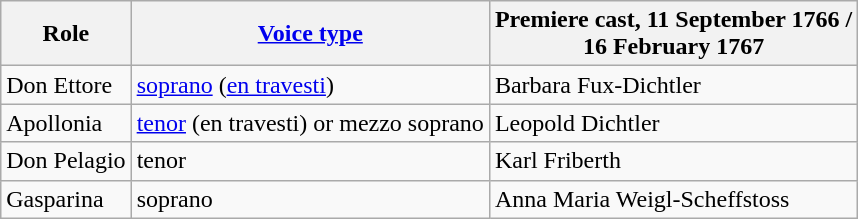<table class="wikitable">
<tr>
<th>Role</th>
<th><a href='#'>Voice type</a></th>
<th>Premiere cast, 11 September 1766 /<br>16 February 1767</th>
</tr>
<tr>
<td>Don Ettore</td>
<td><a href='#'>soprano</a> (<a href='#'>en travesti</a>)</td>
<td>Barbara Fux-Dichtler</td>
</tr>
<tr>
<td>Apollonia</td>
<td><a href='#'>tenor</a> (en travesti) or mezzo soprano</td>
<td>Leopold Dichtler</td>
</tr>
<tr>
<td>Don Pelagio</td>
<td>tenor</td>
<td>Karl Friberth</td>
</tr>
<tr>
<td>Gasparina</td>
<td>soprano</td>
<td>Anna Maria Weigl-Scheffstoss</td>
</tr>
</table>
